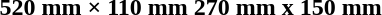<table>
<tr>
<th>520 mm × 110 mm</th>
<th>270 mm x 150 mm</th>
</tr>
<tr>
<td><br></td>
<td><br></td>
</tr>
</table>
